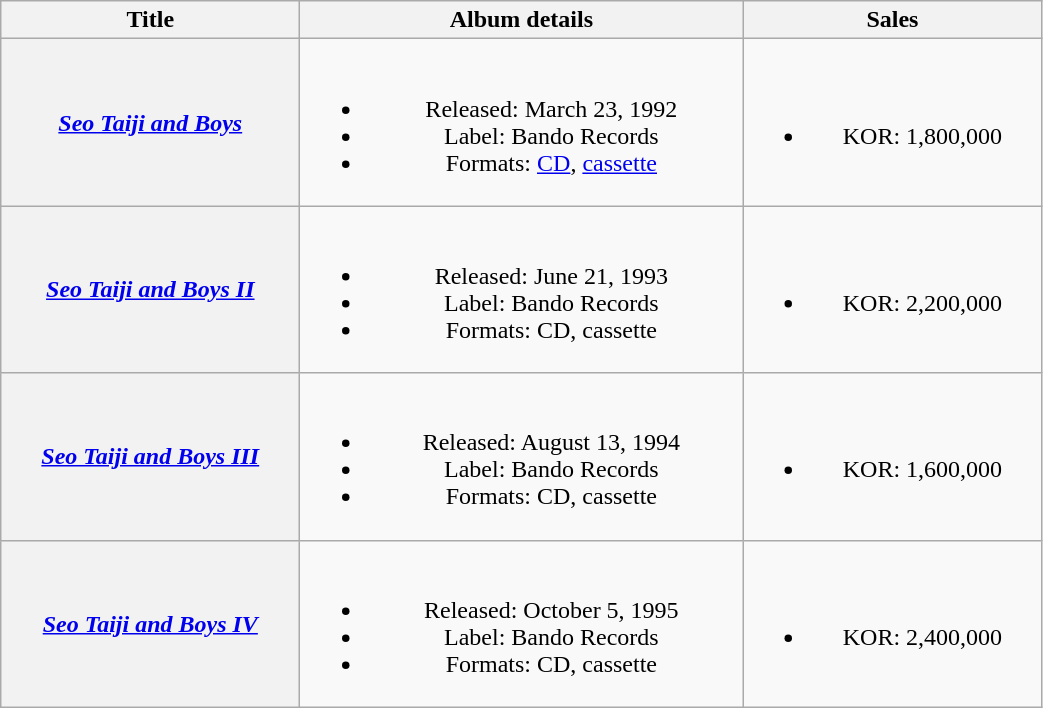<table class="wikitable plainrowheaders" style="text-align:center;">
<tr>
<th style="width:12em;">Title</th>
<th style="width:18em;">Album details</th>
<th style="width:12em;">Sales</th>
</tr>
<tr>
<th scope="row"><a href='#'><em>Seo Taiji and Boys</em></a></th>
<td><br><ul><li>Released: March 23, 1992</li><li>Label: Bando Records</li><li>Formats: <a href='#'>CD</a>, <a href='#'>cassette</a></li></ul></td>
<td><br><ul><li>KOR: 1,800,000</li></ul></td>
</tr>
<tr>
<th scope="row"><em><a href='#'>Seo Taiji and Boys II</a></em></th>
<td><br><ul><li>Released: June 21, 1993</li><li>Label: Bando Records</li><li>Formats: CD, cassette</li></ul></td>
<td><br><ul><li>KOR: 2,200,000</li></ul></td>
</tr>
<tr>
<th scope="row"><em><a href='#'>Seo Taiji and Boys III</a></em></th>
<td><br><ul><li>Released: August 13, 1994</li><li>Label: Bando Records</li><li>Formats: CD, cassette</li></ul></td>
<td><br><ul><li>KOR: 1,600,000</li></ul></td>
</tr>
<tr>
<th scope="row"><em><a href='#'>Seo Taiji and Boys IV</a></em></th>
<td><br><ul><li>Released: October 5, 1995</li><li>Label: Bando Records</li><li>Formats: CD, cassette</li></ul></td>
<td><br><ul><li>KOR: 2,400,000</li></ul></td>
</tr>
</table>
